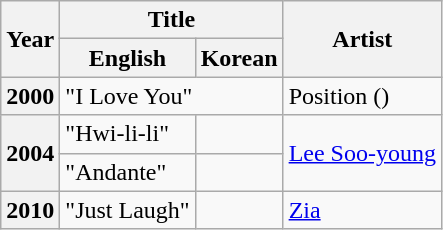<table class="wikitable sortable plainrowheaders">
<tr>
<th rowspan="2" scope="col">Year</th>
<th colspan="2" scope="col">Title</th>
<th rowspan="2" scope="col">Artist</th>
</tr>
<tr>
<th>English</th>
<th>Korean</th>
</tr>
<tr>
<th scope="row">2000</th>
<td colspan="2">"I Love You"<br></td>
<td>Position ()</td>
</tr>
<tr>
<th scope="row" rowspan=2>2004</th>
<td>"Hwi-li-li"</td>
<td></td>
<td rowspan="2"><a href='#'>Lee Soo-young</a></td>
</tr>
<tr>
<td>"Andante"</td>
<td></td>
</tr>
<tr>
<th scope="row">2010</th>
<td>"Just Laugh"</td>
<td></td>
<td><a href='#'>Zia</a></td>
</tr>
</table>
